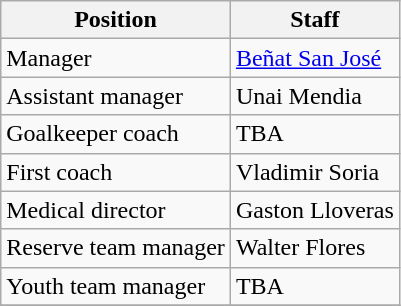<table class="wikitable">
<tr>
<th>Position</th>
<th>Staff</th>
</tr>
<tr>
<td>Manager</td>
<td> <a href='#'>Beñat San José</a></td>
</tr>
<tr>
<td>Assistant manager</td>
<td> Unai Mendia</td>
</tr>
<tr>
<td>Goalkeeper coach</td>
<td>TBA</td>
</tr>
<tr>
<td>First coach</td>
<td> Vladimir Soria</td>
</tr>
<tr>
<td>Medical director</td>
<td> Gaston Lloveras</td>
</tr>
<tr>
<td>Reserve team manager</td>
<td> Walter Flores</td>
</tr>
<tr>
<td>Youth team manager</td>
<td>TBA</td>
</tr>
<tr>
</tr>
</table>
